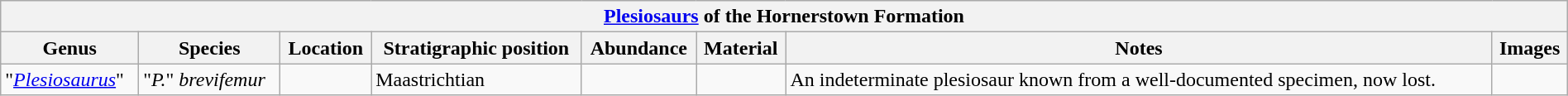<table class="wikitable" align="center" width="100%">
<tr>
<th colspan="9" align="center"><strong><a href='#'>Plesiosaurs</a> of the Hornerstown Formation</strong></th>
</tr>
<tr>
<th>Genus</th>
<th>Species</th>
<th>Location</th>
<th>Stratigraphic position</th>
<th>Abundance</th>
<th>Material</th>
<th>Notes</th>
<th>Images</th>
</tr>
<tr>
<td>"<em><a href='#'>Plesiosaurus</a></em>"</td>
<td>"<em>P.</em>" <em>brevifemur</em></td>
<td></td>
<td>Maastrichtian</td>
<td></td>
<td></td>
<td>An indeterminate plesiosaur known from a well-documented specimen, now lost.</td>
<td></td>
</tr>
</table>
